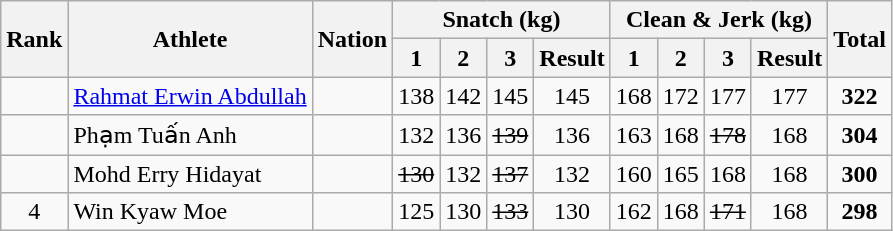<table class="wikitable sortable" style="text-align:center;">
<tr>
<th rowspan=2>Rank</th>
<th rowspan=2>Athlete</th>
<th rowspan=2>Nation</th>
<th colspan=4>Snatch (kg)</th>
<th colspan=4>Clean & Jerk (kg)</th>
<th rowspan=2>Total</th>
</tr>
<tr>
<th>1</th>
<th>2</th>
<th>3</th>
<th>Result</th>
<th>1</th>
<th>2</th>
<th>3</th>
<th>Result</th>
</tr>
<tr>
<td></td>
<td align=left><a href='#'>Rahmat Erwin Abdullah</a></td>
<td align=left></td>
<td>138</td>
<td>142</td>
<td>145</td>
<td>145</td>
<td>168</td>
<td>172</td>
<td>177</td>
<td>177</td>
<td><strong>322</strong></td>
</tr>
<tr>
<td></td>
<td align=left>Phạm Tuấn Anh</td>
<td align=left></td>
<td>132</td>
<td>136</td>
<td><s>139</s></td>
<td>136</td>
<td>163</td>
<td>168</td>
<td><s>178</s></td>
<td>168</td>
<td><strong>304</strong></td>
</tr>
<tr>
<td></td>
<td align=left>Mohd Erry Hidayat</td>
<td align=left></td>
<td><s>130</s></td>
<td>132</td>
<td><s>137</s></td>
<td>132</td>
<td>160</td>
<td>165</td>
<td>168</td>
<td>168</td>
<td><strong>300</strong></td>
</tr>
<tr>
<td>4</td>
<td align=left>Win Kyaw Moe</td>
<td align=left></td>
<td>125</td>
<td>130</td>
<td><s>133</s></td>
<td>130</td>
<td>162</td>
<td>168</td>
<td><s>171</s></td>
<td>168</td>
<td><strong>298</strong></td>
</tr>
</table>
